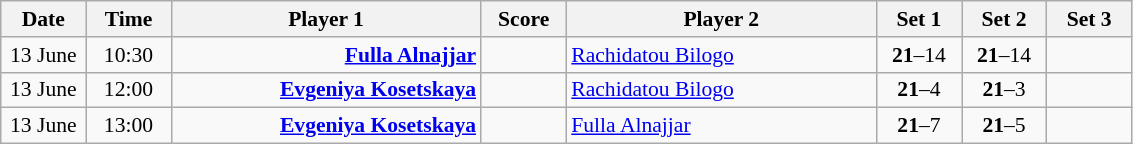<table class="wikitable" style="font-size:90%; text-align:center">
<tr>
<th width="50">Date</th>
<th width="50">Time</th>
<th width="200">Player 1</th>
<th width="50">Score</th>
<th width="200">Player 2</th>
<th width="50">Set 1</th>
<th width="50">Set 2</th>
<th width="50">Set 3</th>
</tr>
<tr>
<td>13 June</td>
<td>10:30</td>
<td align="right"><strong><a href='#'>Fulla Alnajjar</a> </strong></td>
<td></td>
<td align="left"> <a href='#'>Rachidatou Bilogo</a></td>
<td><strong>21</strong>–14</td>
<td><strong>21</strong>–14</td>
<td></td>
</tr>
<tr>
<td>13 June</td>
<td>12:00</td>
<td align="right"><strong><a href='#'>Evgeniya Kosetskaya</a> </strong></td>
<td></td>
<td align="left"> <a href='#'>Rachidatou Bilogo</a></td>
<td><strong>21</strong>–4</td>
<td><strong>21</strong>–3</td>
<td></td>
</tr>
<tr>
<td>13 June</td>
<td>13:00</td>
<td align="right"><strong><a href='#'>Evgeniya Kosetskaya</a> </strong></td>
<td></td>
<td align="left"> <a href='#'>Fulla Alnajjar</a></td>
<td><strong>21</strong>–7</td>
<td><strong>21</strong>–5</td>
<td></td>
</tr>
</table>
